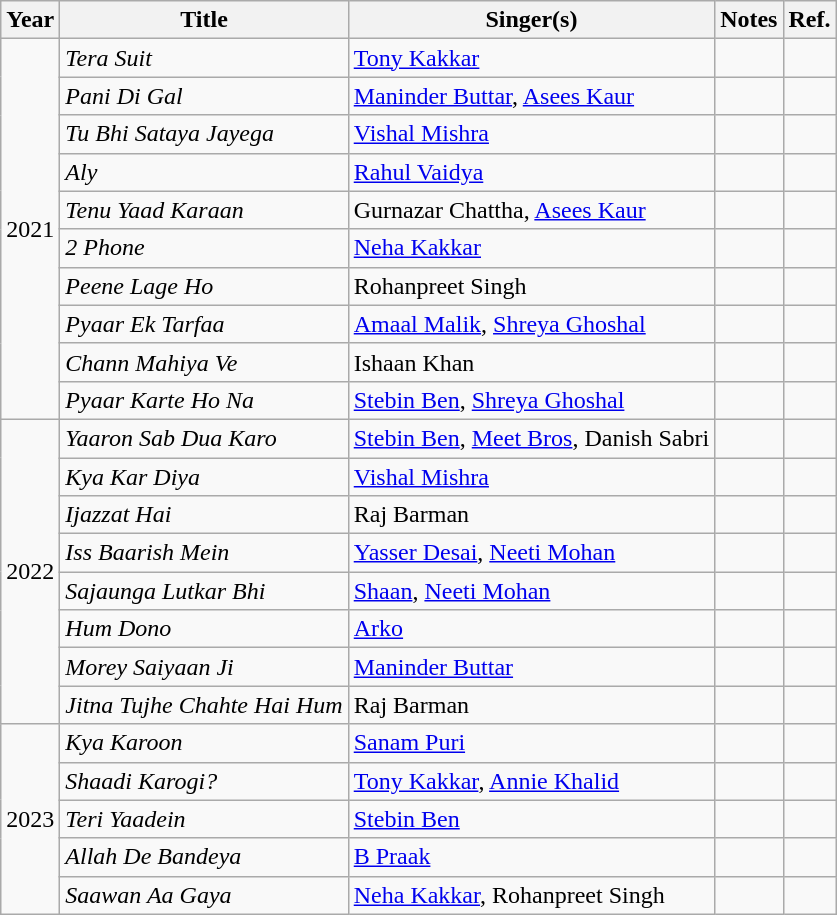<table class="wikitable sortable">
<tr>
<th>Year</th>
<th>Title</th>
<th>Singer(s)</th>
<th>Notes</th>
<th>Ref.</th>
</tr>
<tr>
<td rowspan="10">2021</td>
<td><em>Tera Suit</em></td>
<td><a href='#'>Tony Kakkar</a></td>
<td></td>
<td></td>
</tr>
<tr>
<td><em>Pani Di Gal</em></td>
<td><a href='#'>Maninder Buttar</a>, <a href='#'>Asees Kaur</a></td>
<td></td>
<td></td>
</tr>
<tr>
<td><em>Tu Bhi Sataya Jayega</em></td>
<td><a href='#'>Vishal Mishra</a></td>
<td></td>
<td></td>
</tr>
<tr>
<td><em>Aly</em></td>
<td><a href='#'>Rahul Vaidya</a></td>
<td></td>
<td></td>
</tr>
<tr>
<td><em>Tenu Yaad Karaan</em></td>
<td>Gurnazar Chattha, <a href='#'>Asees Kaur</a></td>
<td></td>
<td></td>
</tr>
<tr>
<td><em>2 Phone</em></td>
<td><a href='#'>Neha Kakkar</a></td>
<td></td>
<td></td>
</tr>
<tr>
<td><em>Peene Lage Ho</em></td>
<td>Rohanpreet Singh</td>
<td></td>
<td></td>
</tr>
<tr>
<td><em>Pyaar Ek Tarfaa</em></td>
<td><a href='#'>Amaal Malik</a>, <a href='#'>Shreya Ghoshal</a></td>
<td></td>
<td></td>
</tr>
<tr>
<td><em>Chann Mahiya Ve</em></td>
<td>Ishaan Khan</td>
<td></td>
<td></td>
</tr>
<tr>
<td><em>Pyaar Karte Ho Na</em></td>
<td><a href='#'>Stebin Ben</a>, <a href='#'>Shreya Ghoshal</a></td>
<td></td>
<td></td>
</tr>
<tr>
<td rowspan="8">2022</td>
<td><em>Yaaron Sab Dua Karo</em></td>
<td><a href='#'>Stebin Ben</a>, <a href='#'>Meet Bros</a>, Danish Sabri</td>
<td></td>
<td></td>
</tr>
<tr>
<td><em>Kya Kar Diya</em></td>
<td><a href='#'>Vishal Mishra</a></td>
<td></td>
<td></td>
</tr>
<tr>
<td><em>Ijazzat Hai</em></td>
<td>Raj Barman</td>
<td></td>
<td></td>
</tr>
<tr>
<td><em>Iss Baarish Mein</em></td>
<td><a href='#'>Yasser Desai</a>, <a href='#'>Neeti Mohan</a></td>
<td></td>
<td></td>
</tr>
<tr>
<td><em>Sajaunga Lutkar Bhi</em></td>
<td><a href='#'>Shaan</a>, <a href='#'>Neeti Mohan</a></td>
<td></td>
<td></td>
</tr>
<tr>
<td><em>Hum Dono</em></td>
<td><a href='#'>Arko</a></td>
<td></td>
<td></td>
</tr>
<tr>
<td><em>Morey Saiyaan Ji</em></td>
<td><a href='#'>Maninder Buttar</a></td>
<td></td>
<td></td>
</tr>
<tr>
<td><em>Jitna Tujhe Chahte Hai Hum</em></td>
<td>Raj Barman</td>
<td></td>
<td></td>
</tr>
<tr>
<td rowspan="5">2023</td>
<td><em>Kya Karoon</em></td>
<td><a href='#'>Sanam Puri</a></td>
<td></td>
<td></td>
</tr>
<tr>
<td><em>Shaadi Karogi?</em></td>
<td><a href='#'>Tony Kakkar</a>, <a href='#'>Annie Khalid</a></td>
<td></td>
<td></td>
</tr>
<tr>
<td><em>Teri Yaadein</em></td>
<td><a href='#'>Stebin Ben</a></td>
<td></td>
<td></td>
</tr>
<tr>
<td><em>Allah De Bandeya</em></td>
<td><a href='#'>B Praak</a></td>
<td></td>
<td></td>
</tr>
<tr>
<td><em>Saawan Aa Gaya</em></td>
<td><a href='#'>Neha Kakkar</a>, Rohanpreet Singh</td>
<td></td>
<td></td>
</tr>
</table>
